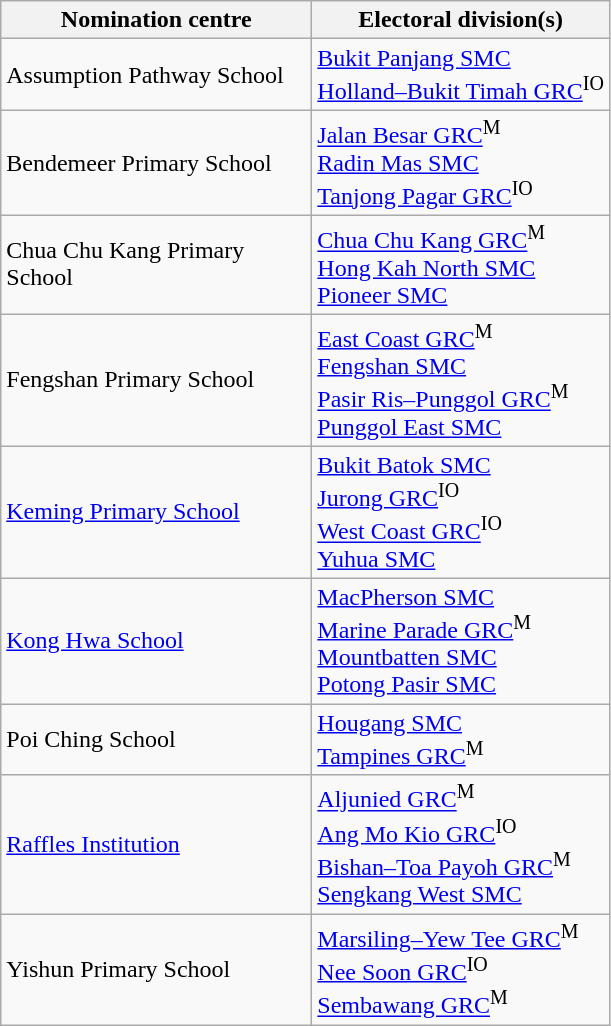<table class="wikitable">
<tr>
<th style="width:200px;">Nomination centre</th>
<th>Electoral division(s)</th>
</tr>
<tr>
<td>Assumption Pathway School</td>
<td><a href='#'>Bukit Panjang SMC</a> <br> <a href='#'>Holland–Bukit Timah GRC</a><sup>IO</sup></td>
</tr>
<tr>
<td>Bendemeer Primary School</td>
<td><a href='#'>Jalan Besar GRC</a><sup>M</sup> <br> <a href='#'>Radin Mas SMC</a> <br> <a href='#'>Tanjong Pagar GRC</a><sup>IO</sup></td>
</tr>
<tr>
<td>Chua Chu Kang Primary School</td>
<td><a href='#'>Chua Chu Kang GRC</a><sup>M</sup> <br> <a href='#'>Hong Kah North SMC</a> <br> <a href='#'>Pioneer SMC</a></td>
</tr>
<tr>
<td>Fengshan Primary School</td>
<td><a href='#'>East Coast GRC</a><sup>M</sup> <br> <a href='#'>Fengshan SMC</a> <br> <a href='#'>Pasir Ris–Punggol GRC</a><sup>M</sup> <br> <a href='#'>Punggol East SMC</a></td>
</tr>
<tr>
<td><a href='#'>Keming Primary School</a></td>
<td><a href='#'>Bukit Batok SMC</a> <br> <a href='#'>Jurong GRC</a><sup>IO</sup> <br> <a href='#'>West Coast GRC</a><sup>IO</sup> <br> <a href='#'>Yuhua SMC</a></td>
</tr>
<tr>
<td><a href='#'>Kong Hwa School</a></td>
<td><a href='#'>MacPherson SMC</a> <br> <a href='#'>Marine Parade GRC</a><sup>M</sup> <br> <a href='#'>Mountbatten SMC</a> <br> <a href='#'>Potong Pasir SMC</a></td>
</tr>
<tr>
<td>Poi Ching School</td>
<td><a href='#'>Hougang SMC</a> <br> <a href='#'>Tampines GRC</a><sup>M</sup></td>
</tr>
<tr>
<td><a href='#'>Raffles Institution</a></td>
<td><a href='#'>Aljunied GRC</a><sup>M</sup> <br> <a href='#'>Ang Mo Kio GRC</a><sup>IO</sup> <br> <a href='#'>Bishan–Toa Payoh GRC</a><sup>M</sup> <br> <a href='#'>Sengkang West SMC</a></td>
</tr>
<tr>
<td>Yishun Primary School</td>
<td><a href='#'>Marsiling–Yew Tee GRC</a><sup>M</sup> <br> <a href='#'>Nee Soon GRC</a><sup>IO</sup> <br> <a href='#'>Sembawang GRC</a><sup>M</sup></td>
</tr>
</table>
